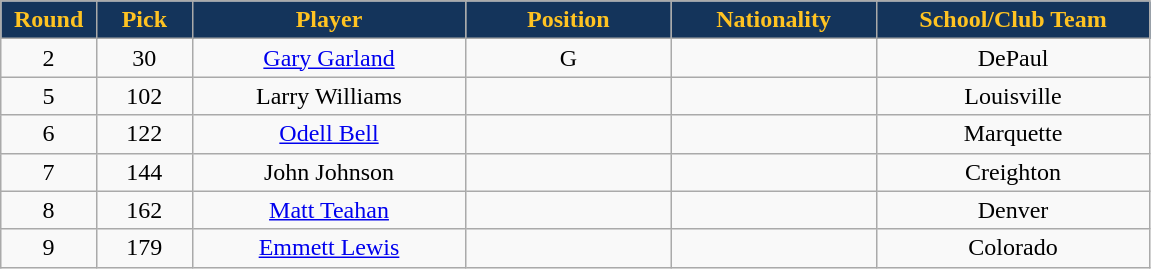<table class="wikitable sortable sortable">
<tr>
<th style="background:#14345B;color:#ffc322;" width="7%">Round</th>
<th style="background:#14345B;color:#ffc322;" width="7%">Pick</th>
<th style="background:#14345B;color:#ffc322;" width="20%">Player</th>
<th style="background:#14345B;color:#ffc322;" width="15%">Position</th>
<th style="background:#14345B;color:#ffc322;" width="15%">Nationality</th>
<th style="background:#14345B;color:#ffc322;" width="20%">School/Club Team</th>
</tr>
<tr style="text-align: center">
<td>2</td>
<td>30</td>
<td><a href='#'>Gary Garland</a></td>
<td>G</td>
<td></td>
<td>DePaul</td>
</tr>
<tr style="text-align: center">
<td>5</td>
<td>102</td>
<td>Larry Williams</td>
<td></td>
<td></td>
<td>Louisville</td>
</tr>
<tr style="text-align: center">
<td>6</td>
<td>122</td>
<td><a href='#'>Odell Bell</a></td>
<td></td>
<td></td>
<td>Marquette</td>
</tr>
<tr style="text-align: center">
<td>7</td>
<td>144</td>
<td>John Johnson</td>
<td></td>
<td></td>
<td>Creighton</td>
</tr>
<tr style="text-align: center">
<td>8</td>
<td>162</td>
<td><a href='#'>Matt Teahan</a></td>
<td></td>
<td></td>
<td>Denver</td>
</tr>
<tr style="text-align: center">
<td>9</td>
<td>179</td>
<td><a href='#'>Emmett Lewis</a></td>
<td></td>
<td></td>
<td>Colorado</td>
</tr>
</table>
